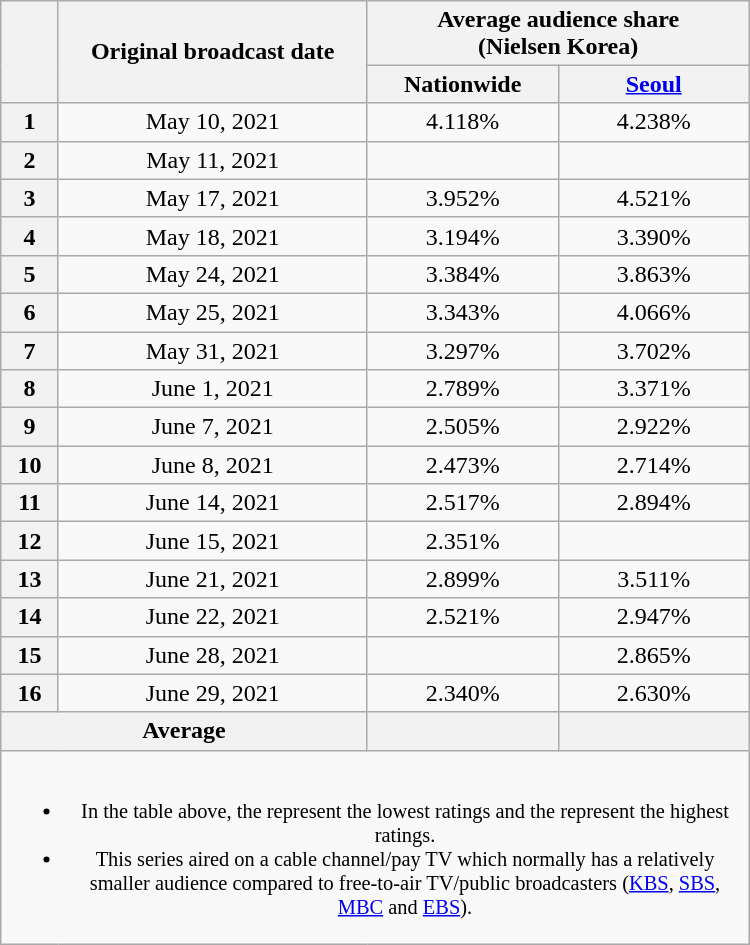<table class="wikitable" style="text-align:center;max-width:500px; margin-left: auto; margin-right: auto; border: none;">
<tr>
</tr>
<tr>
<th rowspan="2"></th>
<th rowspan="2">Original broadcast date</th>
<th colspan="2">Average audience share<br>(Nielsen Korea)</th>
</tr>
<tr>
<th width="120">Nationwide</th>
<th width="120"><a href='#'>Seoul</a></th>
</tr>
<tr>
<th>1</th>
<td>May 10, 2021</td>
<td>4.118% </td>
<td>4.238% </td>
</tr>
<tr>
<th>2</th>
<td>May 11, 2021</td>
<td> </td>
<td> </td>
</tr>
<tr>
<th>3</th>
<td>May 17, 2021</td>
<td>3.952% </td>
<td>4.521% </td>
</tr>
<tr>
<th>4</th>
<td>May 18, 2021</td>
<td>3.194% </td>
<td>3.390% </td>
</tr>
<tr>
<th>5</th>
<td>May 24, 2021</td>
<td>3.384% </td>
<td>3.863% </td>
</tr>
<tr>
<th>6</th>
<td>May 25, 2021</td>
<td>3.343% </td>
<td>4.066% </td>
</tr>
<tr>
<th>7</th>
<td>May 31, 2021</td>
<td>3.297% </td>
<td>3.702% </td>
</tr>
<tr>
<th>8</th>
<td>June 1, 2021</td>
<td>2.789% </td>
<td>3.371% </td>
</tr>
<tr>
<th>9</th>
<td>June 7, 2021</td>
<td>2.505% </td>
<td>2.922% </td>
</tr>
<tr>
<th>10</th>
<td>June 8, 2021</td>
<td>2.473% </td>
<td>2.714% </td>
</tr>
<tr>
<th>11</th>
<td>June 14, 2021</td>
<td>2.517% </td>
<td>2.894% </td>
</tr>
<tr>
<th>12</th>
<td>June 15, 2021</td>
<td>2.351% </td>
<td> </td>
</tr>
<tr>
<th>13</th>
<td>June 21, 2021</td>
<td>2.899% </td>
<td>3.511% </td>
</tr>
<tr>
<th>14</th>
<td>June 22, 2021</td>
<td>2.521% </td>
<td>2.947% </td>
</tr>
<tr>
<th>15</th>
<td>June 28, 2021</td>
<td> </td>
<td>2.865% </td>
</tr>
<tr>
<th>16</th>
<td>June 29, 2021</td>
<td>2.340% </td>
<td>2.630% </td>
</tr>
<tr>
<th colspan="2">Average</th>
<th></th>
<th></th>
</tr>
<tr>
<td colspan="4" style="font-size:85%"><br><ul><li>In the table above, the <strong></strong> represent the lowest ratings and the <strong></strong> represent the highest ratings.</li><li>This series aired on a cable channel/pay TV which normally has a relatively smaller audience compared to free-to-air TV/public broadcasters (<a href='#'>KBS</a>, <a href='#'>SBS</a>, <a href='#'>MBC</a> and <a href='#'>EBS</a>).</li></ul></td>
</tr>
</table>
